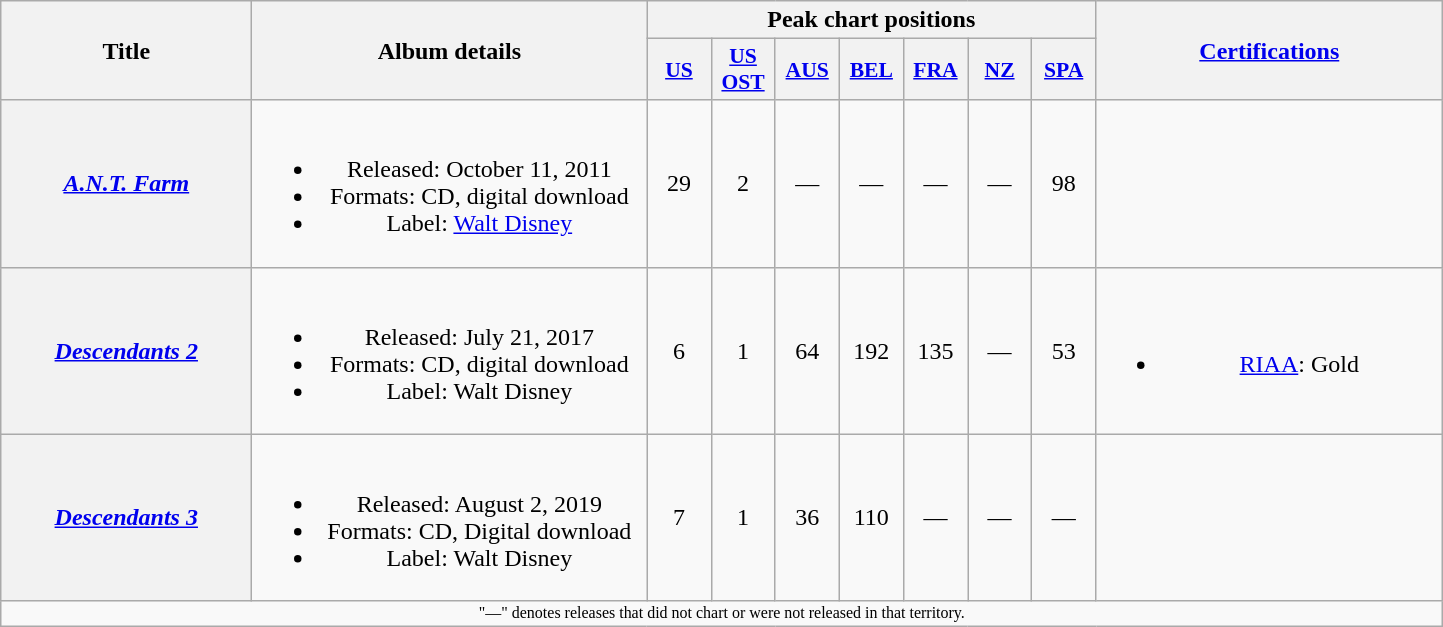<table class="wikitable plainrowheaders" style="text-align:center;" border="1">
<tr>
<th scope="col" rowspan="2" style="width:10em;">Title</th>
<th scope="col" rowspan="2" style="width:16em;">Album details</th>
<th scope="col" colspan="7">Peak chart positions</th>
<th scope="col" rowspan="2" style="width:14em;"><a href='#'>Certifications</a></th>
</tr>
<tr>
<th scope="col" style="width:2.5em;font-size:90%;"><a href='#'>US</a><br></th>
<th scope="col" style="width:2.5em;font-size:90%;"><a href='#'>US<br>OST</a><br></th>
<th scope="col" style="width:2.5em;font-size:90%;"><a href='#'>AUS</a><br> </th>
<th scope="col" style="width:2.5em;font-size:90%;"><a href='#'>BEL</a><br></th>
<th scope="col" style="width:2.5em;font-size:90%;"><a href='#'>FRA</a><br></th>
<th scope="col" style="width:2.5em;font-size:90%;"><a href='#'>NZ</a><br></th>
<th scope="col" style="width:2.5em;font-size:90%;"><a href='#'>SPA</a><br></th>
</tr>
<tr>
<th scope="row"><em><a href='#'>A.N.T. Farm</a></em></th>
<td><br><ul><li>Released: October 11, 2011</li><li>Formats: CD, digital download</li><li>Label: <a href='#'>Walt Disney</a></li></ul></td>
<td>29</td>
<td>2</td>
<td>—</td>
<td>—</td>
<td>—</td>
<td>—</td>
<td>98</td>
<td></td>
</tr>
<tr>
<th scope="row"><em><a href='#'>Descendants 2</a></em></th>
<td><br><ul><li>Released: July 21, 2017</li><li>Formats: CD, digital download</li><li>Label: Walt Disney</li></ul></td>
<td>6</td>
<td>1</td>
<td>64<br></td>
<td>192</td>
<td>135</td>
<td>—</td>
<td>53</td>
<td><br><ul><li><a href='#'>RIAA</a>: Gold</li></ul></td>
</tr>
<tr>
<th scope="row"><em><a href='#'>Descendants 3</a></em></th>
<td><br><ul><li>Released: August 2, 2019</li><li>Formats: CD, Digital download</li><li>Label: Walt Disney</li></ul></td>
<td>7</td>
<td>1</td>
<td>36</td>
<td>110</td>
<td>—</td>
<td>—</td>
<td>—</td>
<td></td>
</tr>
<tr>
<td align="center" colspan="14" style="font-size:8pt">"—" denotes releases that did not chart or were not released in that territory.</td>
</tr>
</table>
